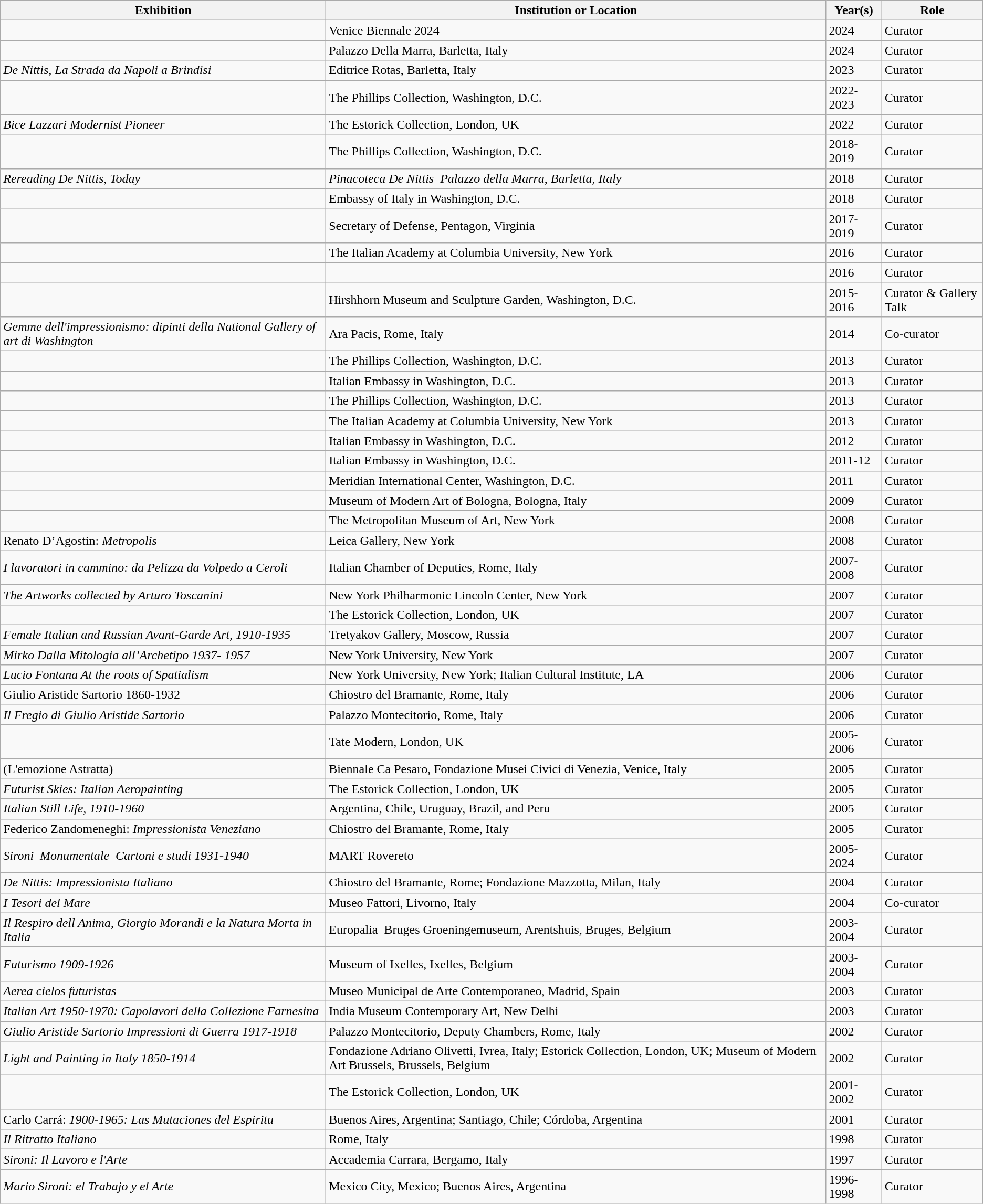<table class="wikitable">
<tr>
<th>Exhibition</th>
<th>Institution or Location</th>
<th>Year(s)</th>
<th>Role</th>
</tr>
<tr>
<td><em></em></td>
<td>Venice Biennale 2024</td>
<td>2024</td>
<td>Curator</td>
</tr>
<tr>
<td><em></em></td>
<td>Palazzo Della Marra, Barletta, Italy</td>
<td>2024</td>
<td>Curator</td>
</tr>
<tr>
<td><em>De Nittis, La Strada da Napoli a Brindisi</em></td>
<td>Editrice Rotas, Barletta, Italy</td>
<td>2023</td>
<td>Curator</td>
</tr>
<tr>
<td><em></em></td>
<td>The Phillips Collection, Washington, D.C.</td>
<td>2022-2023</td>
<td>Curator</td>
</tr>
<tr>
<td><em>Bice Lazzari Modernist Pioneer</em></td>
<td>The Estorick Collection, London, UK</td>
<td>2022</td>
<td>Curator</td>
</tr>
<tr>
<td></td>
<td>The Phillips Collection, Washington, D.C.</td>
<td>2018-2019</td>
<td>Curator</td>
</tr>
<tr>
<td><em>Rereading De Nittis, Today</em>  </td>
<td><em>Pinacoteca De Nittis  Palazzo della Marra, Barletta, Italy</em></td>
<td>2018</td>
<td>Curator</td>
</tr>
<tr>
<td><em></em></td>
<td>Embassy of Italy in Washington, D.C.</td>
<td>2018</td>
<td>Curator</td>
</tr>
<tr>
<td><em></em></td>
<td>Secretary of Defense, Pentagon, Virginia</td>
<td>2017-2019</td>
<td>Curator</td>
</tr>
<tr>
<td></td>
<td>The Italian Academy at Columbia University, New York</td>
<td>2016</td>
<td>Curator</td>
</tr>
<tr>
<td><em></em></td>
<td></td>
<td>2016</td>
<td>Curator</td>
</tr>
<tr>
<td><em></em></td>
<td>Hirshhorn Museum and Sculpture Garden, Washington, D.C.</td>
<td>2015-2016</td>
<td>Curator & Gallery Talk</td>
</tr>
<tr>
<td><em>Gemme dell'impressionismo: dipinti della National Gallery of art di Washington</em></td>
<td>Ara Pacis, Rome, Italy</td>
<td>2014</td>
<td>Co-curator</td>
</tr>
<tr>
<td><em></em></td>
<td>The Phillips Collection, Washington, D.C.</td>
<td>2013</td>
<td>Curator</td>
</tr>
<tr>
<td><em></em></td>
<td>Italian Embassy in Washington, D.C.</td>
<td>2013</td>
<td>Curator</td>
</tr>
<tr>
<td></td>
<td>The Phillips Collection, Washington, D.C.</td>
<td>2013</td>
<td>Curator</td>
</tr>
<tr>
<td></td>
<td>The Italian Academy at Columbia University, New York</td>
<td>2013</td>
<td>Curator</td>
</tr>
<tr>
<td><em></em></td>
<td>Italian Embassy in Washington, D.C.</td>
<td>2012</td>
<td>Curator</td>
</tr>
<tr>
<td><em></em></td>
<td>Italian Embassy in Washington, D.C.</td>
<td>2011-12</td>
<td>Curator</td>
</tr>
<tr>
<td><em></em></td>
<td>Meridian International Center, Washington, D.C.</td>
<td>2011</td>
<td>Curator</td>
</tr>
<tr>
<td><em></em></td>
<td>Museum of Modern Art of Bologna, Bologna, Italy</td>
<td>2009</td>
<td>Curator</td>
</tr>
<tr>
<td><em></em></td>
<td>The Metropolitan Museum of Art, New York</td>
<td>2008</td>
<td>Curator</td>
</tr>
<tr>
<td>Renato D’Agostin: <em>Metropolis</em></td>
<td>Leica Gallery, New York</td>
<td>2008</td>
<td>Curator</td>
</tr>
<tr>
<td><em>I lavoratori in cammino: da Pelizza da Volpedo a Ceroli</em></td>
<td>Italian Chamber of Deputies, Rome, Italy</td>
<td>2007-2008</td>
<td>Curator</td>
</tr>
<tr>
<td><em>The Artworks collected by Arturo Toscanini</em></td>
<td>New York Philharmonic Lincoln Center, New York</td>
<td>2007</td>
<td>Curator</td>
</tr>
<tr>
<td><em></em></td>
<td>The Estorick Collection, London, UK</td>
<td>2007</td>
<td>Curator</td>
</tr>
<tr>
<td><em>Female Italian and Russian Avant-Garde Art, 1910-1935</em></td>
<td>Tretyakov Gallery, Moscow, Russia</td>
<td>2007</td>
<td>Curator</td>
</tr>
<tr>
<td><em>Mirko Dalla Mitologia all’Archetipo 1937- 1957</em></td>
<td>New York University, New York</td>
<td>2007</td>
<td>Curator</td>
</tr>
<tr>
<td><em>Lucio Fontana At the roots of Spatialism</em></td>
<td>New York University, New York; Italian Cultural Institute, LA</td>
<td>2006</td>
<td>Curator</td>
</tr>
<tr>
<td>Giulio Aristide Sartorio 1860-1932</td>
<td>Chiostro del Bramante, Rome, Italy</td>
<td>2006</td>
<td>Curator</td>
</tr>
<tr>
<td><em>Il Fregio di Giulio Aristide Sartorio</em></td>
<td>Palazzo Montecitorio, Rome, Italy</td>
<td>2006</td>
<td>Curator</td>
</tr>
<tr>
<td><em></em></td>
<td>Tate Modern, London, UK</td>
<td>2005-2006</td>
<td>Curator</td>
</tr>
<tr>
<td> (L'emozione  Astratta)</td>
<td>Biennale Ca Pesaro, Fondazione Musei Civici di Venezia, Venice, Italy</td>
<td>2005</td>
<td>Curator</td>
</tr>
<tr>
<td><em>Futurist Skies: Italian Aeropainting</em></td>
<td>The Estorick Collection, London, UK</td>
<td>2005</td>
<td>Curator</td>
</tr>
<tr>
<td><em>Italian Still Life, 1910-1960</em></td>
<td>Argentina, Chile, Uruguay, Brazil, and Peru</td>
<td>2005</td>
<td>Curator</td>
</tr>
<tr>
<td>Federico Zandomeneghi: <em>Impressionista Veneziano</em></td>
<td>Chiostro del Bramante, Rome, Italy</td>
<td>2005</td>
<td>Curator</td>
</tr>
<tr>
<td><em>Sironi  Monumentale  Cartoni e studi 1931-1940</em></td>
<td>MART Rovereto</td>
<td>2005-2024</td>
<td>Curator</td>
</tr>
<tr>
<td><em>De Nittis: Impressionista Italiano</em></td>
<td>Chiostro del Bramante, Rome; Fondazione Mazzotta, Milan, Italy</td>
<td>2004</td>
<td>Curator</td>
</tr>
<tr>
<td><em>I Tesori del Mare</em></td>
<td>Museo Fattori, Livorno, Italy</td>
<td>2004</td>
<td>Co-curator</td>
</tr>
<tr>
<td><em>Il Respiro dell Anima, Giorgio Morandi e la Natura Morta in Italia</em></td>
<td>Europalia  Bruges Groeningemuseum, Arentshuis, Bruges, Belgium</td>
<td>2003-2004</td>
<td>Curator</td>
</tr>
<tr>
<td><em>Futurismo 1909-1926</em></td>
<td>Museum of Ixelles, Ixelles, Belgium</td>
<td>2003-2004</td>
<td>Curator</td>
</tr>
<tr>
<td><em>Aerea cielos futuristas</em></td>
<td>Museo Municipal de Arte Contemporaneo, Madrid, Spain</td>
<td>2003</td>
<td>Curator</td>
</tr>
<tr>
<td><em>Italian Art 1950-1970: Capolavori della Collezione Farnesina</em></td>
<td>India Museum Contemporary Art, New Delhi</td>
<td>2003</td>
<td>Curator</td>
</tr>
<tr>
<td><em>Giulio Aristide Sartorio Impressioni di Guerra 1917-1918</em></td>
<td>Palazzo Montecitorio, Deputy Chambers, Rome, Italy</td>
<td>2002</td>
<td>Curator</td>
</tr>
<tr>
<td><em>Light and Painting in Italy 1850-1914</em></td>
<td>Fondazione Adriano Olivetti, Ivrea, Italy; Estorick Collection, London, UK; Museum of Modern Art Brussels, Brussels, Belgium</td>
<td>2002</td>
<td>Curator</td>
</tr>
<tr>
<td></td>
<td>The Estorick Collection, London, UK</td>
<td>2001-2002</td>
<td>Curator</td>
</tr>
<tr>
<td>Carlo Carrá: <em>1900-1965: Las Mutaciones del Espiritu</em></td>
<td>Buenos Aires, Argentina; Santiago, Chile; Córdoba, Argentina</td>
<td>2001</td>
<td>Curator</td>
</tr>
<tr>
<td><em>Il Ritratto Italiano</em></td>
<td>Rome, Italy</td>
<td>1998</td>
<td>Curator</td>
</tr>
<tr>
<td><em>Sironi: Il Lavoro e l'Arte</em></td>
<td>Accademia Carrara, Bergamo, Italy</td>
<td>1997</td>
<td>Curator</td>
</tr>
<tr>
<td><em>Mario Sironi: el Trabajo y el Arte</em></td>
<td>Mexico City, Mexico; Buenos Aires, Argentina</td>
<td>1996-1998</td>
<td>Curator</td>
</tr>
</table>
